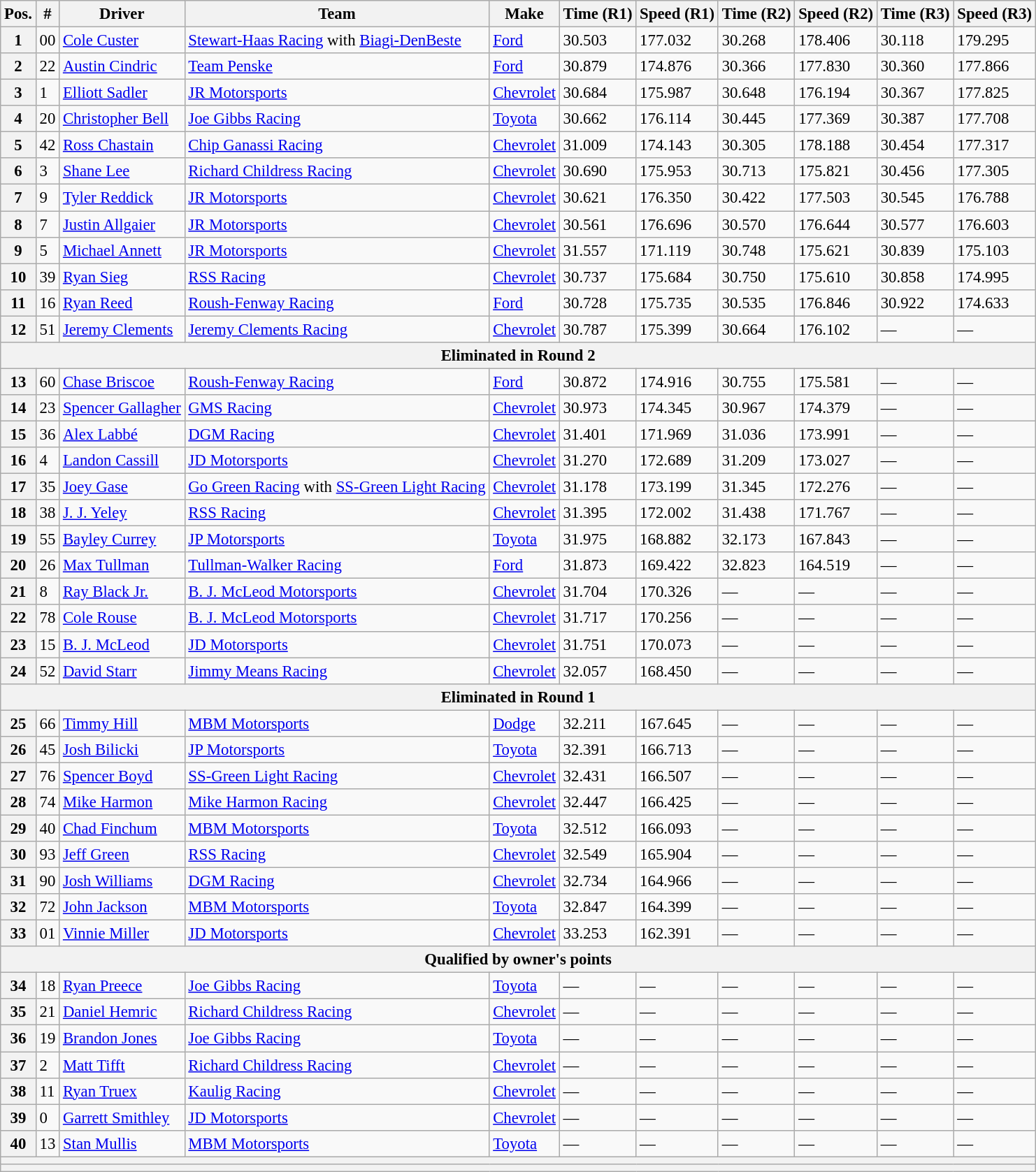<table class="wikitable sortable" style="font-size:95%">
<tr>
<th>Pos.</th>
<th>#</th>
<th>Driver</th>
<th>Team</th>
<th>Make</th>
<th>Time (R1)</th>
<th>Speed (R1)</th>
<th>Time (R2)</th>
<th>Speed (R2)</th>
<th>Time (R3)</th>
<th>Speed (R3)</th>
</tr>
<tr>
<th>1</th>
<td>00</td>
<td><a href='#'>Cole Custer</a></td>
<td><a href='#'>Stewart-Haas Racing</a> with <a href='#'>Biagi-DenBeste</a></td>
<td><a href='#'>Ford</a></td>
<td>30.503</td>
<td>177.032</td>
<td>30.268</td>
<td>178.406</td>
<td>30.118</td>
<td>179.295</td>
</tr>
<tr>
<th>2</th>
<td>22</td>
<td><a href='#'>Austin Cindric</a></td>
<td><a href='#'>Team Penske</a></td>
<td><a href='#'>Ford</a></td>
<td>30.879</td>
<td>174.876</td>
<td>30.366</td>
<td>177.830</td>
<td>30.360</td>
<td>177.866</td>
</tr>
<tr>
<th>3</th>
<td>1</td>
<td><a href='#'>Elliott Sadler</a></td>
<td><a href='#'>JR Motorsports</a></td>
<td><a href='#'>Chevrolet</a></td>
<td>30.684</td>
<td>175.987</td>
<td>30.648</td>
<td>176.194</td>
<td>30.367</td>
<td>177.825</td>
</tr>
<tr>
<th>4</th>
<td>20</td>
<td><a href='#'>Christopher Bell</a></td>
<td><a href='#'>Joe Gibbs Racing</a></td>
<td><a href='#'>Toyota</a></td>
<td>30.662</td>
<td>176.114</td>
<td>30.445</td>
<td>177.369</td>
<td>30.387</td>
<td>177.708</td>
</tr>
<tr>
<th>5</th>
<td>42</td>
<td><a href='#'>Ross Chastain</a></td>
<td><a href='#'>Chip Ganassi Racing</a></td>
<td><a href='#'>Chevrolet</a></td>
<td>31.009</td>
<td>174.143</td>
<td>30.305</td>
<td>178.188</td>
<td>30.454</td>
<td>177.317</td>
</tr>
<tr>
<th>6</th>
<td>3</td>
<td><a href='#'>Shane Lee</a></td>
<td><a href='#'>Richard Childress Racing</a></td>
<td><a href='#'>Chevrolet</a></td>
<td>30.690</td>
<td>175.953</td>
<td>30.713</td>
<td>175.821</td>
<td>30.456</td>
<td>177.305</td>
</tr>
<tr>
<th>7</th>
<td>9</td>
<td><a href='#'>Tyler Reddick</a></td>
<td><a href='#'>JR Motorsports</a></td>
<td><a href='#'>Chevrolet</a></td>
<td>30.621</td>
<td>176.350</td>
<td>30.422</td>
<td>177.503</td>
<td>30.545</td>
<td>176.788</td>
</tr>
<tr>
<th>8</th>
<td>7</td>
<td><a href='#'>Justin Allgaier</a></td>
<td><a href='#'>JR Motorsports</a></td>
<td><a href='#'>Chevrolet</a></td>
<td>30.561</td>
<td>176.696</td>
<td>30.570</td>
<td>176.644</td>
<td>30.577</td>
<td>176.603</td>
</tr>
<tr>
<th>9</th>
<td>5</td>
<td><a href='#'>Michael Annett</a></td>
<td><a href='#'>JR Motorsports</a></td>
<td><a href='#'>Chevrolet</a></td>
<td>31.557</td>
<td>171.119</td>
<td>30.748</td>
<td>175.621</td>
<td>30.839</td>
<td>175.103</td>
</tr>
<tr>
<th>10</th>
<td>39</td>
<td><a href='#'>Ryan Sieg</a></td>
<td><a href='#'>RSS Racing</a></td>
<td><a href='#'>Chevrolet</a></td>
<td>30.737</td>
<td>175.684</td>
<td>30.750</td>
<td>175.610</td>
<td>30.858</td>
<td>174.995</td>
</tr>
<tr>
<th>11</th>
<td>16</td>
<td><a href='#'>Ryan Reed</a></td>
<td><a href='#'>Roush-Fenway Racing</a></td>
<td><a href='#'>Ford</a></td>
<td>30.728</td>
<td>175.735</td>
<td>30.535</td>
<td>176.846</td>
<td>30.922</td>
<td>174.633</td>
</tr>
<tr>
<th>12</th>
<td>51</td>
<td><a href='#'>Jeremy Clements</a></td>
<td><a href='#'>Jeremy Clements Racing</a></td>
<td><a href='#'>Chevrolet</a></td>
<td>30.787</td>
<td>175.399</td>
<td>30.664</td>
<td>176.102</td>
<td>—</td>
<td>—</td>
</tr>
<tr>
<th colspan="11">Eliminated in Round 2</th>
</tr>
<tr>
<th>13</th>
<td>60</td>
<td><a href='#'>Chase Briscoe</a></td>
<td><a href='#'>Roush-Fenway Racing</a></td>
<td><a href='#'>Ford</a></td>
<td>30.872</td>
<td>174.916</td>
<td>30.755</td>
<td>175.581</td>
<td>—</td>
<td>—</td>
</tr>
<tr>
<th>14</th>
<td>23</td>
<td><a href='#'>Spencer Gallagher</a></td>
<td><a href='#'>GMS Racing</a></td>
<td><a href='#'>Chevrolet</a></td>
<td>30.973</td>
<td>174.345</td>
<td>30.967</td>
<td>174.379</td>
<td>—</td>
<td>—</td>
</tr>
<tr>
<th>15</th>
<td>36</td>
<td><a href='#'>Alex Labbé</a></td>
<td><a href='#'>DGM Racing</a></td>
<td><a href='#'>Chevrolet</a></td>
<td>31.401</td>
<td>171.969</td>
<td>31.036</td>
<td>173.991</td>
<td>—</td>
<td>—</td>
</tr>
<tr>
<th>16</th>
<td>4</td>
<td><a href='#'>Landon Cassill</a></td>
<td><a href='#'>JD Motorsports</a></td>
<td><a href='#'>Chevrolet</a></td>
<td>31.270</td>
<td>172.689</td>
<td>31.209</td>
<td>173.027</td>
<td>—</td>
<td>—</td>
</tr>
<tr>
<th>17</th>
<td>35</td>
<td><a href='#'>Joey Gase</a></td>
<td><a href='#'>Go Green Racing</a> with <a href='#'>SS-Green Light Racing</a></td>
<td><a href='#'>Chevrolet</a></td>
<td>31.178</td>
<td>173.199</td>
<td>31.345</td>
<td>172.276</td>
<td>—</td>
<td>—</td>
</tr>
<tr>
<th>18</th>
<td>38</td>
<td><a href='#'>J. J. Yeley</a></td>
<td><a href='#'>RSS Racing</a></td>
<td><a href='#'>Chevrolet</a></td>
<td>31.395</td>
<td>172.002</td>
<td>31.438</td>
<td>171.767</td>
<td>—</td>
<td>—</td>
</tr>
<tr>
<th>19</th>
<td>55</td>
<td><a href='#'>Bayley Currey</a></td>
<td><a href='#'>JP Motorsports</a></td>
<td><a href='#'>Toyota</a></td>
<td>31.975</td>
<td>168.882</td>
<td>32.173</td>
<td>167.843</td>
<td>—</td>
<td>—</td>
</tr>
<tr>
<th>20</th>
<td>26</td>
<td><a href='#'>Max Tullman</a></td>
<td><a href='#'>Tullman-Walker Racing</a></td>
<td><a href='#'>Ford</a></td>
<td>31.873</td>
<td>169.422</td>
<td>32.823</td>
<td>164.519</td>
<td>—</td>
<td>—</td>
</tr>
<tr>
<th>21</th>
<td>8</td>
<td><a href='#'>Ray Black Jr.</a></td>
<td><a href='#'>B. J. McLeod Motorsports</a></td>
<td><a href='#'>Chevrolet</a></td>
<td>31.704</td>
<td>170.326</td>
<td>—</td>
<td>—</td>
<td>—</td>
<td>—</td>
</tr>
<tr>
<th>22</th>
<td>78</td>
<td><a href='#'>Cole Rouse</a></td>
<td><a href='#'>B. J. McLeod Motorsports</a></td>
<td><a href='#'>Chevrolet</a></td>
<td>31.717</td>
<td>170.256</td>
<td>—</td>
<td>—</td>
<td>—</td>
<td>—</td>
</tr>
<tr>
<th>23</th>
<td>15</td>
<td><a href='#'>B. J. McLeod</a></td>
<td><a href='#'>JD Motorsports</a></td>
<td><a href='#'>Chevrolet</a></td>
<td>31.751</td>
<td>170.073</td>
<td>—</td>
<td>—</td>
<td>—</td>
<td>—</td>
</tr>
<tr>
<th>24</th>
<td>52</td>
<td><a href='#'>David Starr</a></td>
<td><a href='#'>Jimmy Means Racing</a></td>
<td><a href='#'>Chevrolet</a></td>
<td>32.057</td>
<td>168.450</td>
<td>—</td>
<td>—</td>
<td>—</td>
<td>—</td>
</tr>
<tr>
<th colspan="11">Eliminated in Round 1</th>
</tr>
<tr>
<th>25</th>
<td>66</td>
<td><a href='#'>Timmy Hill</a></td>
<td><a href='#'>MBM Motorsports</a></td>
<td><a href='#'>Dodge</a></td>
<td>32.211</td>
<td>167.645</td>
<td>—</td>
<td>—</td>
<td>—</td>
<td>—</td>
</tr>
<tr>
<th>26</th>
<td>45</td>
<td><a href='#'>Josh Bilicki</a></td>
<td><a href='#'>JP Motorsports</a></td>
<td><a href='#'>Toyota</a></td>
<td>32.391</td>
<td>166.713</td>
<td>—</td>
<td>—</td>
<td>—</td>
<td>—</td>
</tr>
<tr>
<th>27</th>
<td>76</td>
<td><a href='#'>Spencer Boyd</a></td>
<td><a href='#'>SS-Green Light Racing</a></td>
<td><a href='#'>Chevrolet</a></td>
<td>32.431</td>
<td>166.507</td>
<td>—</td>
<td>—</td>
<td>—</td>
<td>—</td>
</tr>
<tr>
<th>28</th>
<td>74</td>
<td><a href='#'>Mike Harmon</a></td>
<td><a href='#'>Mike Harmon Racing</a></td>
<td><a href='#'>Chevrolet</a></td>
<td>32.447</td>
<td>166.425</td>
<td>—</td>
<td>—</td>
<td>—</td>
<td>—</td>
</tr>
<tr>
<th>29</th>
<td>40</td>
<td><a href='#'>Chad Finchum</a></td>
<td><a href='#'>MBM Motorsports</a></td>
<td><a href='#'>Toyota</a></td>
<td>32.512</td>
<td>166.093</td>
<td>—</td>
<td>—</td>
<td>—</td>
<td>—</td>
</tr>
<tr>
<th>30</th>
<td>93</td>
<td><a href='#'>Jeff Green</a></td>
<td><a href='#'>RSS Racing</a></td>
<td><a href='#'>Chevrolet</a></td>
<td>32.549</td>
<td>165.904</td>
<td>—</td>
<td>—</td>
<td>—</td>
<td>—</td>
</tr>
<tr>
<th>31</th>
<td>90</td>
<td><a href='#'>Josh Williams</a></td>
<td><a href='#'>DGM Racing</a></td>
<td><a href='#'>Chevrolet</a></td>
<td>32.734</td>
<td>164.966</td>
<td>—</td>
<td>—</td>
<td>—</td>
<td>—</td>
</tr>
<tr>
<th>32</th>
<td>72</td>
<td><a href='#'>John Jackson</a></td>
<td><a href='#'>MBM Motorsports</a></td>
<td><a href='#'>Toyota</a></td>
<td>32.847</td>
<td>164.399</td>
<td>—</td>
<td>—</td>
<td>—</td>
<td>—</td>
</tr>
<tr>
<th>33</th>
<td>01</td>
<td><a href='#'>Vinnie Miller</a></td>
<td><a href='#'>JD Motorsports</a></td>
<td><a href='#'>Chevrolet</a></td>
<td>33.253</td>
<td>162.391</td>
<td>—</td>
<td>—</td>
<td>—</td>
<td>—</td>
</tr>
<tr>
<th colspan="11">Qualified by owner's points</th>
</tr>
<tr>
<th>34</th>
<td>18</td>
<td><a href='#'>Ryan Preece</a></td>
<td><a href='#'>Joe Gibbs Racing</a></td>
<td><a href='#'>Toyota</a></td>
<td>—</td>
<td>—</td>
<td>—</td>
<td>—</td>
<td>—</td>
<td>—</td>
</tr>
<tr>
<th>35</th>
<td>21</td>
<td><a href='#'>Daniel Hemric</a></td>
<td><a href='#'>Richard Childress Racing</a></td>
<td><a href='#'>Chevrolet</a></td>
<td>—</td>
<td>—</td>
<td>—</td>
<td>—</td>
<td>—</td>
<td>—</td>
</tr>
<tr>
<th>36</th>
<td>19</td>
<td><a href='#'>Brandon Jones</a></td>
<td><a href='#'>Joe Gibbs Racing</a></td>
<td><a href='#'>Toyota</a></td>
<td>—</td>
<td>—</td>
<td>—</td>
<td>—</td>
<td>—</td>
<td>—</td>
</tr>
<tr>
<th>37</th>
<td>2</td>
<td><a href='#'>Matt Tifft</a></td>
<td><a href='#'>Richard Childress Racing</a></td>
<td><a href='#'>Chevrolet</a></td>
<td>—</td>
<td>—</td>
<td>—</td>
<td>—</td>
<td>—</td>
<td>—</td>
</tr>
<tr>
<th>38</th>
<td>11</td>
<td><a href='#'>Ryan Truex</a></td>
<td><a href='#'>Kaulig Racing</a></td>
<td><a href='#'>Chevrolet</a></td>
<td>—</td>
<td>—</td>
<td>—</td>
<td>—</td>
<td>—</td>
<td>—</td>
</tr>
<tr>
<th>39</th>
<td>0</td>
<td><a href='#'>Garrett Smithley</a></td>
<td><a href='#'>JD Motorsports</a></td>
<td><a href='#'>Chevrolet</a></td>
<td>—</td>
<td>—</td>
<td>—</td>
<td>—</td>
<td>—</td>
<td>—</td>
</tr>
<tr>
<th>40</th>
<td>13</td>
<td><a href='#'>Stan Mullis</a></td>
<td><a href='#'>MBM Motorsports</a></td>
<td><a href='#'>Toyota</a></td>
<td>—</td>
<td>—</td>
<td>—</td>
<td>—</td>
<td>—</td>
<td>—</td>
</tr>
<tr>
<th colspan="11"></th>
</tr>
<tr>
<th colspan="11"></th>
</tr>
</table>
